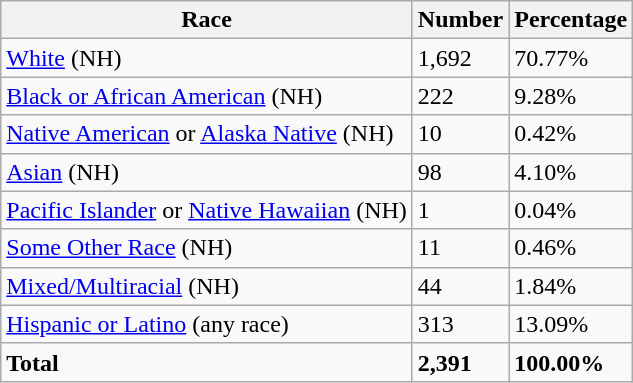<table class="wikitable">
<tr>
<th>Race</th>
<th>Number</th>
<th>Percentage</th>
</tr>
<tr>
<td><a href='#'>White</a> (NH)</td>
<td>1,692</td>
<td>70.77%</td>
</tr>
<tr>
<td><a href='#'>Black or African American</a> (NH)</td>
<td>222</td>
<td>9.28%</td>
</tr>
<tr>
<td><a href='#'>Native American</a> or <a href='#'>Alaska Native</a> (NH)</td>
<td>10</td>
<td>0.42%</td>
</tr>
<tr>
<td><a href='#'>Asian</a> (NH)</td>
<td>98</td>
<td>4.10%</td>
</tr>
<tr>
<td><a href='#'>Pacific Islander</a> or <a href='#'>Native Hawaiian</a> (NH)</td>
<td>1</td>
<td>0.04%</td>
</tr>
<tr>
<td><a href='#'>Some Other Race</a> (NH)</td>
<td>11</td>
<td>0.46%</td>
</tr>
<tr>
<td><a href='#'>Mixed/Multiracial</a> (NH)</td>
<td>44</td>
<td>1.84%</td>
</tr>
<tr>
<td><a href='#'>Hispanic or Latino</a> (any race)</td>
<td>313</td>
<td>13.09%</td>
</tr>
<tr>
<td><strong>Total</strong></td>
<td><strong>2,391</strong></td>
<td><strong>100.00%</strong></td>
</tr>
</table>
